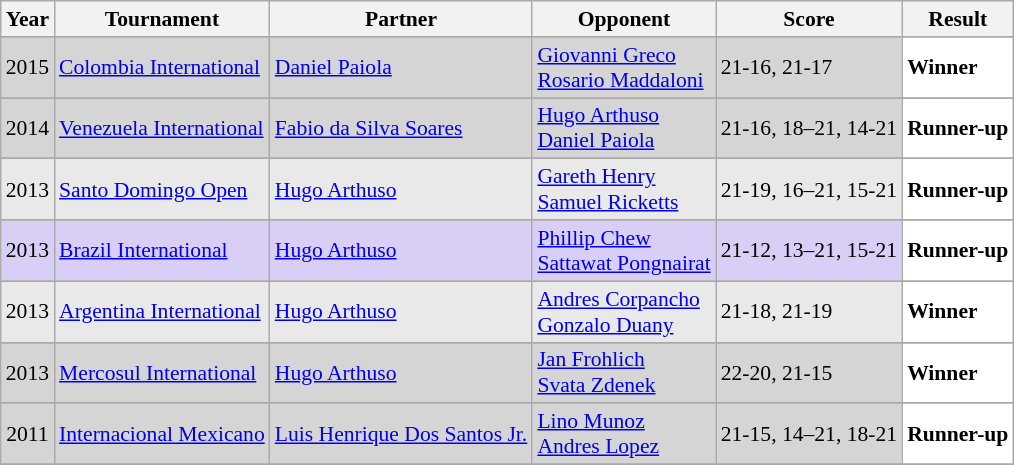<table class="sortable wikitable" style="font-size: 90%;">
<tr>
<th>Year</th>
<th>Tournament</th>
<th>Partner</th>
<th>Opponent</th>
<th>Score</th>
<th>Result</th>
</tr>
<tr>
</tr>
<tr style="background:#D5D5D5">
<td align="center">2015</td>
<td align="left"><a href='#'>Colombia International</a></td>
<td align="left"> <a href='#'>Daniel Paiola</a></td>
<td align="left"> <a href='#'>Giovanni Greco</a><br> <a href='#'>Rosario Maddaloni</a></td>
<td align="left">21-16, 21-17</td>
<td style="text-align:left; background:white"> <strong>Winner</strong></td>
</tr>
<tr>
</tr>
<tr style="background:#D5D5D5">
<td align="center">2014</td>
<td align="left"><a href='#'>Venezuela International</a></td>
<td align="left"> <a href='#'>Fabio da Silva Soares</a></td>
<td align="left"> <a href='#'>Hugo Arthuso</a><br> <a href='#'>Daniel Paiola</a></td>
<td align="left">21-16, 18–21, 14-21</td>
<td style="text-align:left; background:white"> <strong>Runner-up</strong></td>
</tr>
<tr>
</tr>
<tr style="background:#E9E9E9">
<td align="center">2013</td>
<td align="left"><a href='#'>Santo Domingo Open</a></td>
<td align="left"> <a href='#'>Hugo Arthuso</a></td>
<td align="left"> <a href='#'>Gareth Henry</a><br> <a href='#'>Samuel Ricketts</a></td>
<td align="left">21-19, 16–21, 15-21</td>
<td style="text-align:left; background:white"> <strong>Runner-up</strong></td>
</tr>
<tr>
</tr>
<tr style="background:#D8CEF6">
<td align="center">2013</td>
<td align="left"><a href='#'>Brazil International</a></td>
<td align="left"> <a href='#'>Hugo Arthuso</a></td>
<td align="left"> <a href='#'>Phillip Chew</a><br> <a href='#'>Sattawat Pongnairat</a></td>
<td align="left">21-12, 13–21, 15-21</td>
<td style="text-align:left; background:white"> <strong>Runner-up</strong></td>
</tr>
<tr>
</tr>
<tr style="background:#E9E9E9">
<td align="center">2013</td>
<td align="left"><a href='#'>Argentina International</a></td>
<td align="left"> <a href='#'>Hugo Arthuso</a></td>
<td align="left"> <a href='#'>Andres Corpancho</a><br> <a href='#'>Gonzalo Duany</a></td>
<td align="left">21-18, 21-19</td>
<td style="text-align:left; background:white"> <strong>Winner</strong></td>
</tr>
<tr>
</tr>
<tr style="background:#D5D5D5">
<td align="center">2013</td>
<td align="left"><a href='#'>Mercosul International</a></td>
<td align="left"> <a href='#'>Hugo Arthuso</a></td>
<td align="left"> <a href='#'>Jan Frohlich</a><br> <a href='#'>Svata Zdenek</a></td>
<td align="left">22-20, 21-15</td>
<td style="text-align:left; background:white"> <strong>Winner</strong></td>
</tr>
<tr>
</tr>
<tr style="background:#D5D5D5">
<td align="center">2011</td>
<td align="left"><a href='#'>Internacional Mexicano</a></td>
<td align="left"> <a href='#'>Luis Henrique Dos Santos Jr.</a></td>
<td align="left"> <a href='#'>Lino Munoz</a><br> <a href='#'>Andres Lopez</a></td>
<td align="left">21-15, 14–21, 18-21</td>
<td style="text-align:left; background:white"> <strong>Runner-up</strong></td>
</tr>
<tr>
</tr>
</table>
